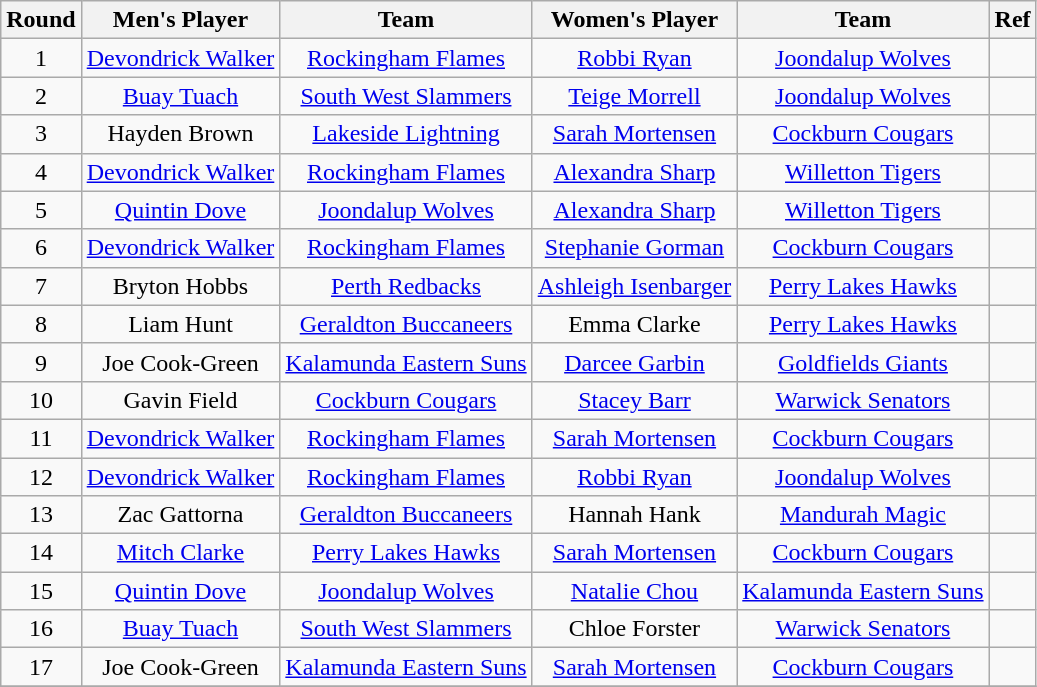<table class="wikitable" style="text-align:center">
<tr>
<th>Round</th>
<th>Men's Player</th>
<th>Team</th>
<th>Women's Player</th>
<th>Team</th>
<th>Ref</th>
</tr>
<tr>
<td>1</td>
<td><a href='#'>Devondrick Walker</a></td>
<td><a href='#'>Rockingham Flames</a></td>
<td><a href='#'>Robbi Ryan</a></td>
<td><a href='#'>Joondalup Wolves</a></td>
<td></td>
</tr>
<tr>
<td>2</td>
<td><a href='#'>Buay Tuach</a></td>
<td><a href='#'>South West Slammers</a></td>
<td><a href='#'>Teige Morrell</a></td>
<td><a href='#'>Joondalup Wolves</a></td>
<td></td>
</tr>
<tr>
<td>3</td>
<td>Hayden Brown</td>
<td><a href='#'>Lakeside Lightning</a></td>
<td><a href='#'>Sarah Mortensen</a></td>
<td><a href='#'>Cockburn Cougars</a></td>
<td></td>
</tr>
<tr>
<td>4</td>
<td><a href='#'>Devondrick Walker</a></td>
<td><a href='#'>Rockingham Flames</a></td>
<td><a href='#'>Alexandra Sharp</a></td>
<td><a href='#'>Willetton Tigers</a></td>
<td></td>
</tr>
<tr>
<td>5</td>
<td><a href='#'>Quintin Dove</a></td>
<td><a href='#'>Joondalup Wolves</a></td>
<td><a href='#'>Alexandra Sharp</a></td>
<td><a href='#'>Willetton Tigers</a></td>
<td></td>
</tr>
<tr>
<td>6</td>
<td><a href='#'>Devondrick Walker</a></td>
<td><a href='#'>Rockingham Flames</a></td>
<td><a href='#'>Stephanie Gorman</a></td>
<td><a href='#'>Cockburn Cougars</a></td>
<td></td>
</tr>
<tr>
<td>7</td>
<td>Bryton Hobbs</td>
<td><a href='#'>Perth Redbacks</a></td>
<td><a href='#'>Ashleigh Isenbarger</a></td>
<td><a href='#'>Perry Lakes Hawks</a></td>
<td></td>
</tr>
<tr>
<td>8</td>
<td>Liam Hunt</td>
<td><a href='#'>Geraldton Buccaneers</a></td>
<td>Emma Clarke</td>
<td><a href='#'>Perry Lakes Hawks</a></td>
<td></td>
</tr>
<tr>
<td>9</td>
<td>Joe Cook-Green</td>
<td><a href='#'>Kalamunda Eastern Suns</a></td>
<td><a href='#'>Darcee Garbin</a></td>
<td><a href='#'>Goldfields Giants</a></td>
<td></td>
</tr>
<tr>
<td>10</td>
<td>Gavin Field</td>
<td><a href='#'>Cockburn Cougars</a></td>
<td><a href='#'>Stacey Barr</a></td>
<td><a href='#'>Warwick Senators</a></td>
<td></td>
</tr>
<tr>
<td>11</td>
<td><a href='#'>Devondrick Walker</a></td>
<td><a href='#'>Rockingham Flames</a></td>
<td><a href='#'>Sarah Mortensen</a></td>
<td><a href='#'>Cockburn Cougars</a></td>
<td></td>
</tr>
<tr>
<td>12</td>
<td><a href='#'>Devondrick Walker</a></td>
<td><a href='#'>Rockingham Flames</a></td>
<td><a href='#'>Robbi Ryan</a></td>
<td><a href='#'>Joondalup Wolves</a></td>
<td></td>
</tr>
<tr>
<td>13</td>
<td>Zac Gattorna</td>
<td><a href='#'>Geraldton Buccaneers</a></td>
<td>Hannah Hank</td>
<td><a href='#'>Mandurah Magic</a></td>
<td></td>
</tr>
<tr>
<td>14</td>
<td><a href='#'>Mitch Clarke</a></td>
<td><a href='#'>Perry Lakes Hawks</a></td>
<td><a href='#'>Sarah Mortensen</a></td>
<td><a href='#'>Cockburn Cougars</a></td>
<td></td>
</tr>
<tr>
<td>15</td>
<td><a href='#'>Quintin Dove</a></td>
<td><a href='#'>Joondalup Wolves</a></td>
<td><a href='#'>Natalie Chou</a></td>
<td><a href='#'>Kalamunda Eastern Suns</a></td>
<td></td>
</tr>
<tr>
<td>16</td>
<td><a href='#'>Buay Tuach</a></td>
<td><a href='#'>South West Slammers</a></td>
<td>Chloe Forster</td>
<td><a href='#'>Warwick Senators</a></td>
<td></td>
</tr>
<tr>
<td>17</td>
<td>Joe Cook-Green</td>
<td><a href='#'>Kalamunda Eastern Suns</a></td>
<td><a href='#'>Sarah Mortensen</a></td>
<td><a href='#'>Cockburn Cougars</a></td>
<td></td>
</tr>
<tr>
</tr>
</table>
